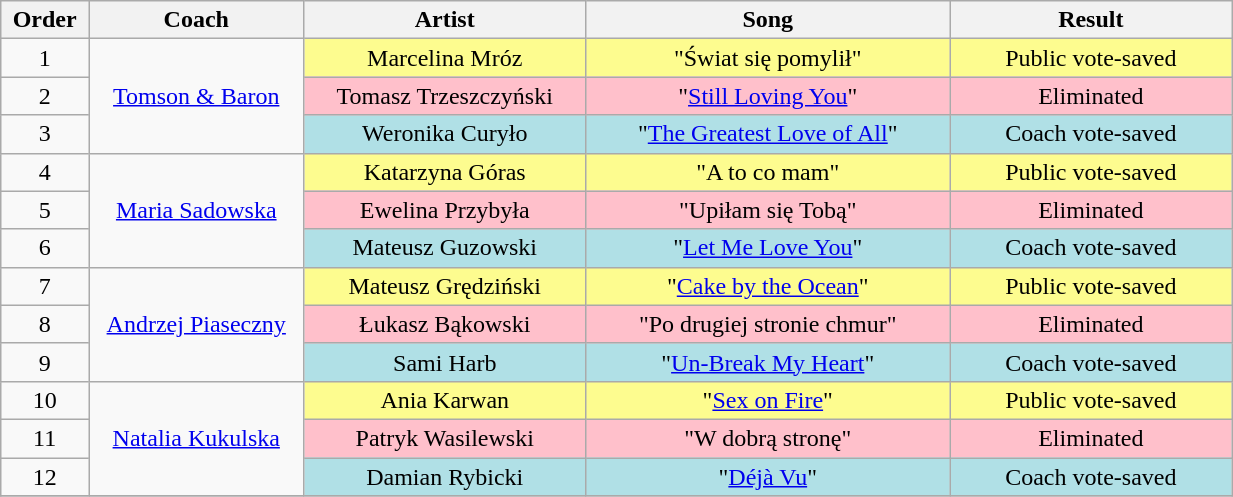<table class="wikitable" style="text-align:center; width:65%;">
<tr>
<th scope="col" style="width:03%;">Order</th>
<th scope="col" style="width:13%;">Coach</th>
<th scope="col" style="width:17%;">Artist</th>
<th scope="col" style="width:22%;">Song</th>
<th scope="col" style="width:17%;">Result</th>
</tr>
<tr>
<td scope="row">1</td>
<td rowspan="3"><a href='#'>Tomson & Baron</a></td>
<td style="background:#fdfc8f;">Marcelina Mróz</td>
<td style="background:#fdfc8f;">"Świat się pomylił"</td>
<td style="background:#fdfc8f;">Public vote-saved</td>
</tr>
<tr>
<td scope="row">2</td>
<td style="background:pink;">Tomasz Trzeszczyński</td>
<td style="background:pink;">"<a href='#'>Still Loving You</a>"</td>
<td style="background:pink;">Eliminated</td>
</tr>
<tr>
<td scope="row">3</td>
<td style="background:#b0e0e6;">Weronika Curyło</td>
<td style="background:#b0e0e6;">"<a href='#'>The Greatest Love of All</a>"</td>
<td style="background:#b0e0e6;">Coach vote-saved</td>
</tr>
<tr>
<td scope="row">4</td>
<td rowspan="3"><a href='#'>Maria Sadowska</a></td>
<td style="background:#fdfc8f;">Katarzyna Góras</td>
<td style="background:#fdfc8f;">"A to co mam"</td>
<td style="background:#fdfc8f;">Public vote-saved</td>
</tr>
<tr>
<td scope="row">5</td>
<td style="background:pink;">Ewelina Przybyła</td>
<td style="background:pink;">"Upiłam się Tobą"</td>
<td style="background:pink;">Eliminated</td>
</tr>
<tr>
<td scope="row">6</td>
<td style="background:#b0e0e6;">Mateusz Guzowski</td>
<td style="background:#b0e0e6;">"<a href='#'>Let Me Love You</a>"</td>
<td style="background:#b0e0e6;">Coach vote-saved</td>
</tr>
<tr>
<td scope="row">7</td>
<td rowspan="3"><a href='#'>Andrzej Piaseczny</a></td>
<td style="background:#fdfc8f;">Mateusz Grędziński</td>
<td style="background:#fdfc8f;">"<a href='#'>Cake by the Ocean</a>"</td>
<td style="background:#fdfc8f;">Public vote-saved</td>
</tr>
<tr>
<td scope="row">8</td>
<td style="background:pink;">Łukasz Bąkowski</td>
<td style="background:pink;">"Po drugiej stronie chmur"</td>
<td style="background:pink;">Eliminated</td>
</tr>
<tr>
<td scope="row">9</td>
<td style="background:#b0e0e6;">Sami Harb</td>
<td style="background:#b0e0e6;">"<a href='#'>Un-Break My Heart</a>"</td>
<td style="background:#b0e0e6;">Coach vote-saved</td>
</tr>
<tr>
<td scope="row">10</td>
<td rowspan="3"><a href='#'>Natalia Kukulska</a></td>
<td style="background:#fdfc8f;">Ania Karwan</td>
<td style="background:#fdfc8f;">"<a href='#'>Sex on Fire</a>"</td>
<td style="background:#fdfc8f;">Public vote-saved</td>
</tr>
<tr>
<td scope="row">11</td>
<td style="background:pink;">Patryk Wasilewski</td>
<td style="background:pink;">"W dobrą stronę"</td>
<td style="background:pink;">Eliminated</td>
</tr>
<tr>
<td scope="row">12</td>
<td style="background:#b0e0e6;">Damian Rybicki</td>
<td style="background:#b0e0e6;">"<a href='#'>Déjà Vu</a>"</td>
<td style="background:#b0e0e6;">Coach vote-saved</td>
</tr>
<tr>
</tr>
</table>
